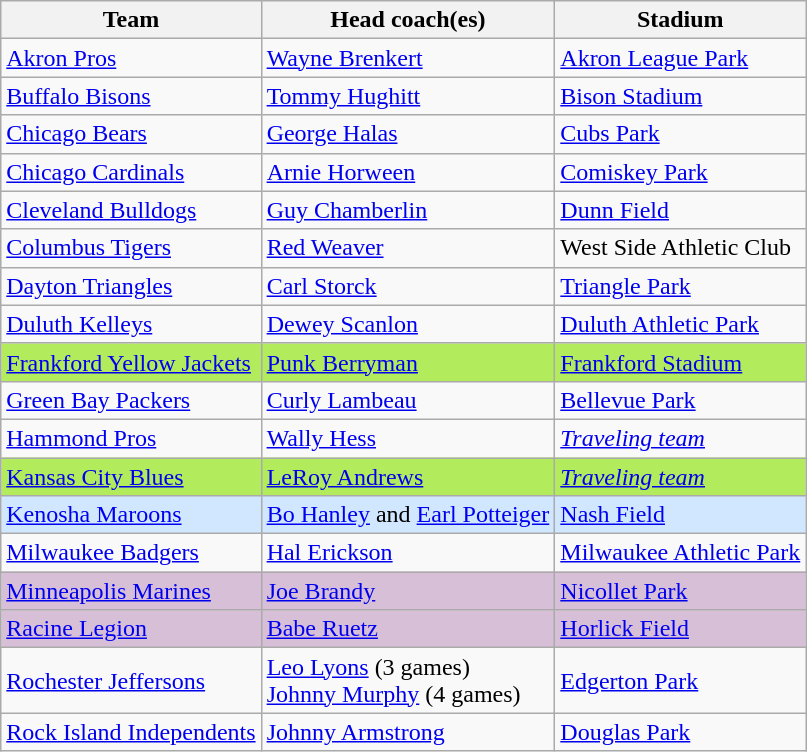<table class="wikitable">
<tr>
<th>Team</th>
<th>Head coach(es)</th>
<th>Stadium</th>
</tr>
<tr>
<td><a href='#'>Akron Pros</a></td>
<td><a href='#'>Wayne Brenkert</a></td>
<td><a href='#'>Akron League Park</a></td>
</tr>
<tr>
<td><a href='#'>Buffalo Bisons</a></td>
<td><a href='#'>Tommy Hughitt</a></td>
<td><a href='#'>Bison Stadium</a></td>
</tr>
<tr>
<td><a href='#'>Chicago Bears</a></td>
<td><a href='#'>George Halas</a></td>
<td><a href='#'>Cubs Park</a></td>
</tr>
<tr>
<td><a href='#'>Chicago Cardinals</a></td>
<td><a href='#'>Arnie Horween</a></td>
<td><a href='#'>Comiskey Park</a></td>
</tr>
<tr>
<td><a href='#'>Cleveland Bulldogs</a></td>
<td><a href='#'>Guy Chamberlin</a></td>
<td><a href='#'>Dunn Field</a></td>
</tr>
<tr>
<td><a href='#'>Columbus Tigers</a></td>
<td><a href='#'>Red Weaver</a></td>
<td>West Side Athletic Club</td>
</tr>
<tr>
<td><a href='#'>Dayton Triangles</a></td>
<td><a href='#'>Carl Storck</a></td>
<td><a href='#'>Triangle Park</a></td>
</tr>
<tr>
<td><a href='#'>Duluth Kelleys</a></td>
<td><a href='#'>Dewey Scanlon</a></td>
<td><a href='#'>Duluth Athletic Park</a></td>
</tr>
<tr style="background-color:#b2ec5d;">
<td><a href='#'>Frankford Yellow Jackets</a></td>
<td><a href='#'>Punk Berryman</a></td>
<td><a href='#'>Frankford Stadium</a></td>
</tr>
<tr>
<td><a href='#'>Green Bay Packers</a></td>
<td><a href='#'>Curly Lambeau</a></td>
<td><a href='#'>Bellevue Park</a></td>
</tr>
<tr>
<td><a href='#'>Hammond Pros</a></td>
<td><a href='#'>Wally Hess</a></td>
<td><em><a href='#'>Traveling team</a></em></td>
</tr>
<tr style="background-color:#b2ec5d;">
<td><a href='#'>Kansas City Blues</a></td>
<td><a href='#'>LeRoy Andrews</a></td>
<td><em><a href='#'>Traveling team</a></em></td>
</tr>
<tr style="background-color:#D0E7FF;">
<td><a href='#'>Kenosha Maroons</a></td>
<td><a href='#'>Bo Hanley</a> and <a href='#'>Earl Potteiger</a></td>
<td><a href='#'>Nash Field</a></td>
</tr>
<tr>
<td><a href='#'>Milwaukee Badgers</a></td>
<td><a href='#'>Hal Erickson</a></td>
<td><a href='#'>Milwaukee Athletic Park</a></td>
</tr>
<tr style="background-color:#D8BFD8;">
<td><a href='#'>Minneapolis Marines</a></td>
<td><a href='#'>Joe Brandy</a></td>
<td><a href='#'>Nicollet Park</a></td>
</tr>
<tr style="background-color:#D8BFD8;">
<td><a href='#'>Racine Legion</a></td>
<td><a href='#'>Babe Ruetz</a></td>
<td><a href='#'>Horlick Field</a></td>
</tr>
<tr>
<td><a href='#'>Rochester Jeffersons</a></td>
<td><a href='#'>Leo Lyons</a> (3 games)<br><a href='#'>Johnny Murphy</a> (4 games)</td>
<td><a href='#'>Edgerton Park</a></td>
</tr>
<tr>
<td><a href='#'>Rock Island Independents</a></td>
<td><a href='#'>Johnny Armstrong</a></td>
<td><a href='#'>Douglas Park</a></td>
</tr>
</table>
